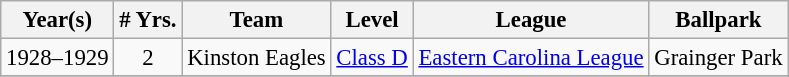<table class="wikitable" style="text-align:center; font-size: 95%;">
<tr>
<th>Year(s)</th>
<th># Yrs.</th>
<th>Team</th>
<th>Level</th>
<th>League</th>
<th>Ballpark</th>
</tr>
<tr>
<td>1928–1929</td>
<td>2</td>
<td>Kinston Eagles</td>
<td><a href='#'>Class D</a></td>
<td><a href='#'>Eastern Carolina League</a></td>
<td>Grainger Park</td>
</tr>
<tr>
</tr>
</table>
